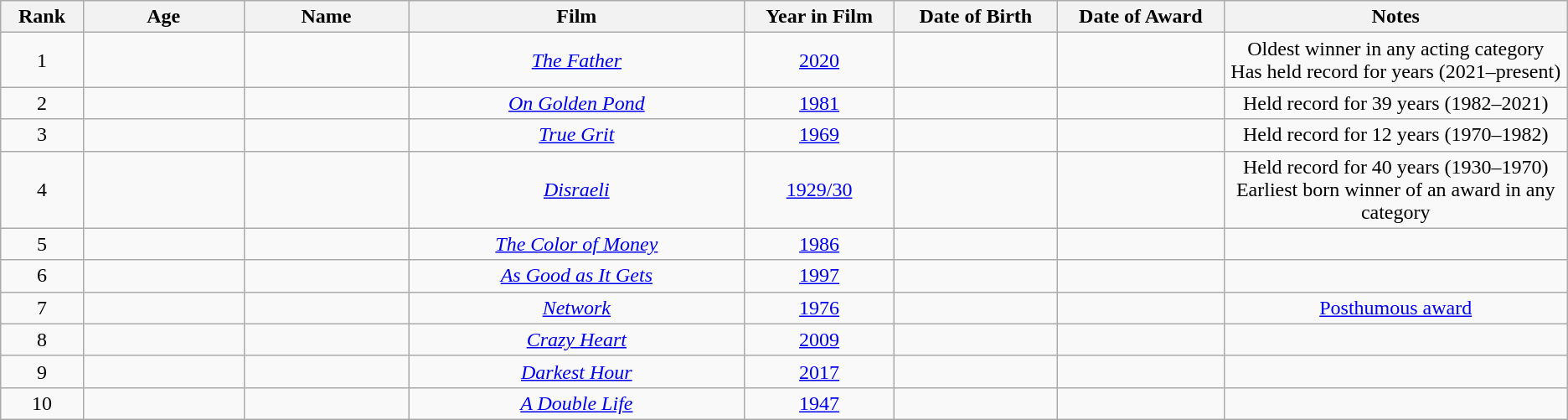<table class="wikitable sortable" style="text-align: center">
<tr>
<th style="width:065px;">Rank</th>
<th style="width:150px;">Age</th>
<th style="width:150px;">Name</th>
<th style="width:325px;">Film</th>
<th style="width:130px;">Year in Film</th>
<th style="width:150px;">Date of Birth</th>
<th style="width:150px;">Date of Award</th>
<th style="width:325px;">Notes</th>
</tr>
<tr>
<td>1</td>
<td></td>
<td></td>
<td><em><a href='#'>The Father</a></em></td>
<td><a href='#'>2020</a></td>
<td></td>
<td></td>
<td>Oldest winner in any acting category<br>Has held record for  years (2021–present)</td>
</tr>
<tr>
<td>2</td>
<td></td>
<td></td>
<td><em><a href='#'>On Golden Pond</a></em></td>
<td><a href='#'>1981</a></td>
<td></td>
<td></td>
<td>Held record for 39 years (1982–2021)</td>
</tr>
<tr>
<td>3</td>
<td></td>
<td></td>
<td><em><a href='#'>True Grit</a></em></td>
<td><a href='#'>1969</a></td>
<td></td>
<td></td>
<td>Held record for 12 years (1970–1982)</td>
</tr>
<tr>
<td>4</td>
<td></td>
<td></td>
<td><em><a href='#'>Disraeli</a></em></td>
<td><a href='#'>1929/30</a></td>
<td></td>
<td></td>
<td>Held record for 40 years (1930–1970)<br>Earliest born winner of an award in any category</td>
</tr>
<tr>
<td>5</td>
<td></td>
<td></td>
<td><em><a href='#'>The Color of Money</a></em></td>
<td><a href='#'>1986</a></td>
<td></td>
<td></td>
<td></td>
</tr>
<tr>
<td>6</td>
<td></td>
<td></td>
<td><em><a href='#'>As Good as It Gets</a></em></td>
<td><a href='#'>1997</a></td>
<td></td>
<td></td>
<td></td>
</tr>
<tr>
<td>7</td>
<td></td>
<td></td>
<td><em><a href='#'>Network</a></em></td>
<td><a href='#'>1976</a></td>
<td></td>
<td></td>
<td><a href='#'>Posthumous award</a></td>
</tr>
<tr>
<td>8</td>
<td></td>
<td></td>
<td><em><a href='#'>Crazy Heart</a></em></td>
<td><a href='#'>2009</a></td>
<td></td>
<td></td>
<td></td>
</tr>
<tr>
<td>9</td>
<td></td>
<td></td>
<td><em><a href='#'>Darkest Hour</a></em></td>
<td><a href='#'>2017</a></td>
<td></td>
<td></td>
<td></td>
</tr>
<tr>
<td>10</td>
<td></td>
<td></td>
<td><em><a href='#'>A Double Life</a></em></td>
<td><a href='#'>1947</a></td>
<td></td>
<td></td>
<td></td>
</tr>
</table>
